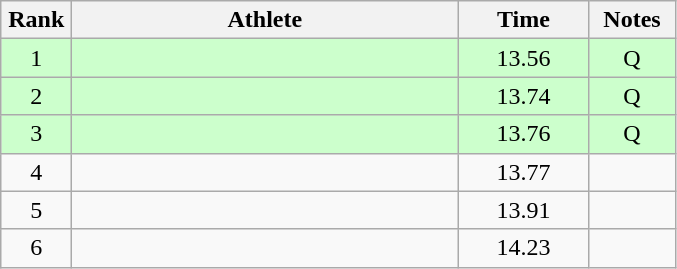<table class="wikitable" style="text-align:center">
<tr>
<th width=40>Rank</th>
<th width=250>Athlete</th>
<th width=80>Time</th>
<th width=50>Notes</th>
</tr>
<tr bgcolor=ccffcc>
<td>1</td>
<td align=left></td>
<td>13.56</td>
<td>Q</td>
</tr>
<tr bgcolor=ccffcc>
<td>2</td>
<td align=left></td>
<td>13.74</td>
<td>Q</td>
</tr>
<tr bgcolor=ccffcc>
<td>3</td>
<td align=left></td>
<td>13.76</td>
<td>Q</td>
</tr>
<tr>
<td>4</td>
<td align=left></td>
<td>13.77</td>
<td></td>
</tr>
<tr>
<td>5</td>
<td align=left></td>
<td>13.91</td>
<td></td>
</tr>
<tr>
<td>6</td>
<td align=left></td>
<td>14.23</td>
<td></td>
</tr>
</table>
